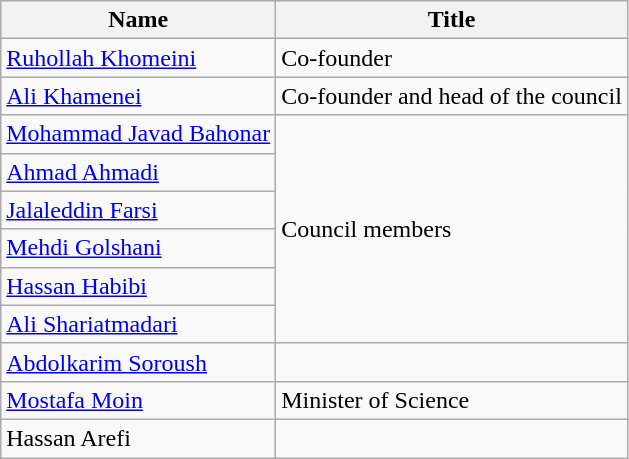<table class="wikitable" border="1">
<tr>
<th>Name</th>
<th>Title</th>
</tr>
<tr>
<td><a href='#'>Ruhollah Khomeini</a></td>
<td>Co-founder</td>
</tr>
<tr>
<td><a href='#'>Ali Khamenei</a></td>
<td>Co-founder and head of the council</td>
</tr>
<tr>
<td><a href='#'>Mohammad Javad Bahonar</a></td>
<td rowspan=6>Council members</td>
</tr>
<tr>
<td><a href='#'>Ahmad Ahmadi</a></td>
</tr>
<tr>
<td><a href='#'>Jalaleddin Farsi</a></td>
</tr>
<tr>
<td><a href='#'>Mehdi Golshani</a></td>
</tr>
<tr>
<td><a href='#'>Hassan Habibi</a></td>
</tr>
<tr>
<td><a href='#'>Ali Shariatmadari</a></td>
</tr>
<tr>
<td><a href='#'>Abdolkarim Soroush</a></td>
</tr>
<tr>
<td><a href='#'>Mostafa Moin</a></td>
<td>Minister of Science</td>
</tr>
<tr>
<td>Hassan Arefi</td>
</tr>
</table>
